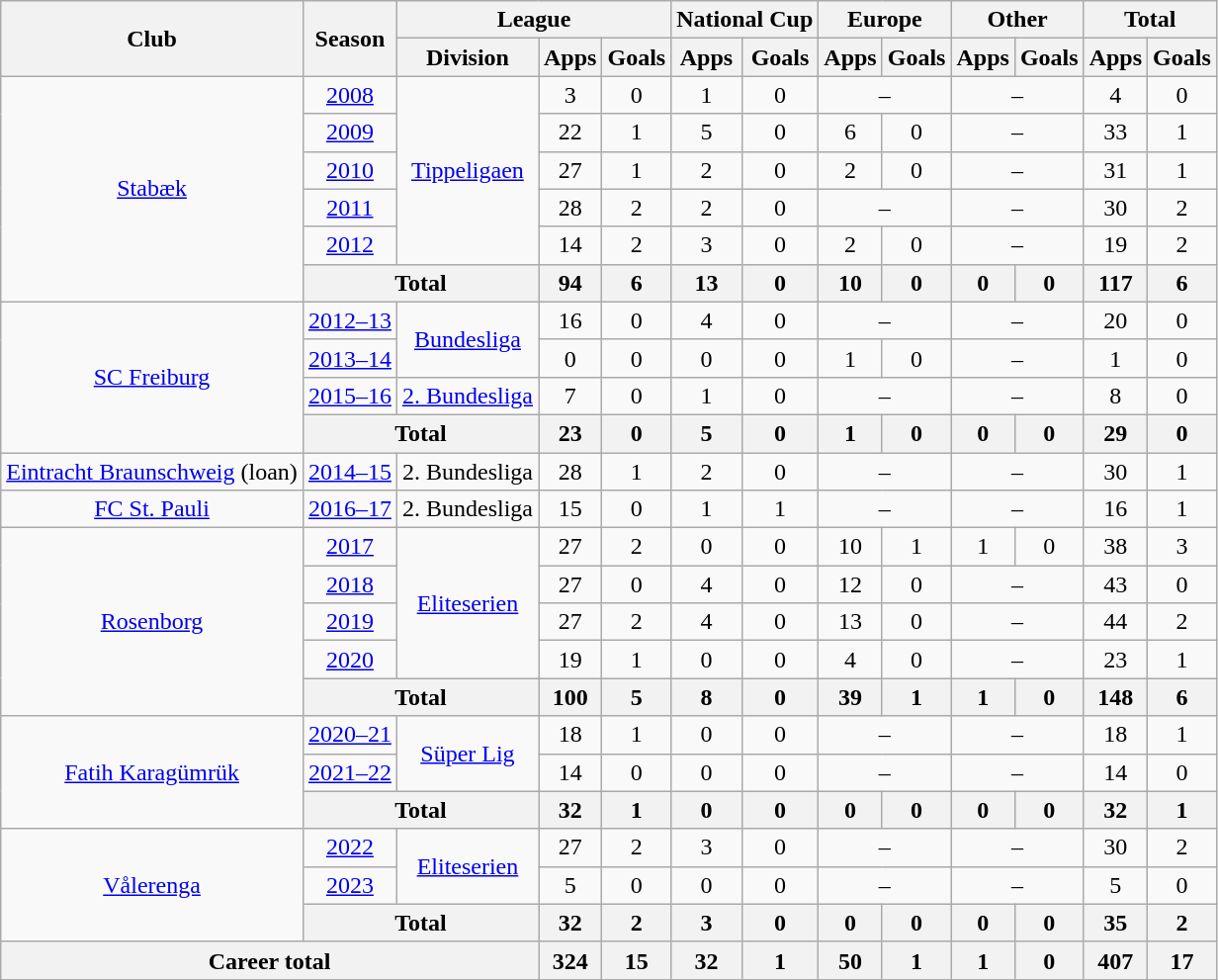<table class="wikitable" style="text-align:center">
<tr>
<th rowspan="2">Club</th>
<th rowspan="2">Season</th>
<th colspan="3">League</th>
<th colspan="2">National Cup</th>
<th colspan="2">Europe</th>
<th colspan="2">Other</th>
<th colspan="2">Total</th>
</tr>
<tr>
<th>Division</th>
<th>Apps</th>
<th>Goals</th>
<th>Apps</th>
<th>Goals</th>
<th>Apps</th>
<th>Goals</th>
<th>Apps</th>
<th>Goals</th>
<th>Apps</th>
<th>Goals</th>
</tr>
<tr>
<td rowspan="6"><a href='#'>Stabæk</a></td>
<td><a href='#'>2008</a></td>
<td rowspan="5"><a href='#'>Tippeligaen</a></td>
<td>3</td>
<td>0</td>
<td>1</td>
<td>0</td>
<td colspan="2">–</td>
<td colspan="2">–</td>
<td>4</td>
<td>0</td>
</tr>
<tr>
<td><a href='#'>2009</a></td>
<td>22</td>
<td>1</td>
<td>5</td>
<td>0</td>
<td>6</td>
<td>0</td>
<td colspan="2">–</td>
<td>33</td>
<td>1</td>
</tr>
<tr>
<td><a href='#'>2010</a></td>
<td>27</td>
<td>1</td>
<td>2</td>
<td>0</td>
<td>2</td>
<td>0</td>
<td colspan="2">–</td>
<td>31</td>
<td>1</td>
</tr>
<tr>
<td><a href='#'>2011</a></td>
<td>28</td>
<td>2</td>
<td>2</td>
<td>0</td>
<td colspan="2">–</td>
<td colspan="2">–</td>
<td>30</td>
<td>2</td>
</tr>
<tr>
<td><a href='#'>2012</a></td>
<td>14</td>
<td>2</td>
<td>3</td>
<td>0</td>
<td>2</td>
<td>0</td>
<td colspan="2">–</td>
<td>19</td>
<td>2</td>
</tr>
<tr>
<th colspan="2">Total</th>
<th>94</th>
<th>6</th>
<th>13</th>
<th>0</th>
<th>10</th>
<th>0</th>
<th>0</th>
<th>0</th>
<th>117</th>
<th>6</th>
</tr>
<tr>
<td rowspan="4"><a href='#'>SC Freiburg</a></td>
<td><a href='#'>2012–13</a></td>
<td rowspan="2"><a href='#'>Bundesliga</a></td>
<td>16</td>
<td>0</td>
<td>4</td>
<td>0</td>
<td colspan="2">–</td>
<td colspan="2">–</td>
<td>20</td>
<td>0</td>
</tr>
<tr>
<td><a href='#'>2013–14</a></td>
<td>0</td>
<td>0</td>
<td>0</td>
<td>0</td>
<td>1</td>
<td>0</td>
<td colspan="2">–</td>
<td>1</td>
<td>0</td>
</tr>
<tr>
<td><a href='#'>2015–16</a></td>
<td><a href='#'>2. Bundesliga</a></td>
<td>7</td>
<td>0</td>
<td>1</td>
<td>0</td>
<td colspan="2">–</td>
<td colspan="2">–</td>
<td>8</td>
<td>0</td>
</tr>
<tr>
<th colspan="2">Total</th>
<th>23</th>
<th>0</th>
<th>5</th>
<th>0</th>
<th>1</th>
<th>0</th>
<th>0</th>
<th>0</th>
<th>29</th>
<th>0</th>
</tr>
<tr>
<td><a href='#'>Eintracht Braunschweig</a> (loan)</td>
<td><a href='#'>2014–15</a></td>
<td>2. Bundesliga</td>
<td>28</td>
<td>1</td>
<td>2</td>
<td>0</td>
<td colspan="2">–</td>
<td colspan="2">–</td>
<td>30</td>
<td>1</td>
</tr>
<tr>
<td><a href='#'>FC St. Pauli</a></td>
<td><a href='#'>2016–17</a></td>
<td>2. Bundesliga</td>
<td>15</td>
<td>0</td>
<td>1</td>
<td>1</td>
<td colspan="2">–</td>
<td colspan="2">–</td>
<td>16</td>
<td>1</td>
</tr>
<tr>
<td rowspan="5"><a href='#'>Rosenborg</a></td>
<td><a href='#'>2017</a></td>
<td rowspan="4"><a href='#'>Eliteserien</a></td>
<td>27</td>
<td>2</td>
<td>0</td>
<td>0</td>
<td>10</td>
<td>1</td>
<td>1</td>
<td>0</td>
<td>38</td>
<td>3</td>
</tr>
<tr>
<td><a href='#'>2018</a></td>
<td>27</td>
<td>0</td>
<td>4</td>
<td>0</td>
<td>12</td>
<td>0</td>
<td colspan="2">–</td>
<td>43</td>
<td>0</td>
</tr>
<tr>
<td><a href='#'>2019</a></td>
<td>27</td>
<td>2</td>
<td>4</td>
<td>0</td>
<td>13</td>
<td>0</td>
<td colspan="2">–</td>
<td>44</td>
<td>2</td>
</tr>
<tr>
<td><a href='#'>2020</a></td>
<td>19</td>
<td>1</td>
<td>0</td>
<td>0</td>
<td>4</td>
<td>0</td>
<td colspan="2">–</td>
<td>23</td>
<td>1</td>
</tr>
<tr>
<th colspan="2">Total</th>
<th>100</th>
<th>5</th>
<th>8</th>
<th>0</th>
<th>39</th>
<th>1</th>
<th>1</th>
<th>0</th>
<th>148</th>
<th>6</th>
</tr>
<tr>
<td rowspan="3"><a href='#'>Fatih Karagümrük</a></td>
<td><a href='#'>2020–21</a></td>
<td rowspan="2"><a href='#'>Süper Lig</a></td>
<td>18</td>
<td>1</td>
<td>0</td>
<td>0</td>
<td colspan="2">–</td>
<td colspan="2">–</td>
<td>18</td>
<td>1</td>
</tr>
<tr>
<td><a href='#'>2021–22</a></td>
<td>14</td>
<td>0</td>
<td>0</td>
<td>0</td>
<td colspan="2">–</td>
<td colspan="2">–</td>
<td>14</td>
<td>0</td>
</tr>
<tr>
<th colspan="2">Total</th>
<th>32</th>
<th>1</th>
<th>0</th>
<th>0</th>
<th>0</th>
<th>0</th>
<th>0</th>
<th>0</th>
<th>32</th>
<th>1</th>
</tr>
<tr>
<td rowspan="3"><a href='#'>Vålerenga</a></td>
<td><a href='#'>2022</a></td>
<td rowspan="2"><a href='#'>Eliteserien</a></td>
<td>27</td>
<td>2</td>
<td>3</td>
<td>0</td>
<td colspan="2">–</td>
<td colspan="2">–</td>
<td>30</td>
<td>2</td>
</tr>
<tr>
<td><a href='#'>2023</a></td>
<td>5</td>
<td>0</td>
<td>0</td>
<td>0</td>
<td colspan="2">–</td>
<td colspan="2">–</td>
<td>5</td>
<td>0</td>
</tr>
<tr>
<th colspan="2">Total</th>
<th>32</th>
<th>2</th>
<th>3</th>
<th>0</th>
<th>0</th>
<th>0</th>
<th>0</th>
<th>0</th>
<th>35</th>
<th>2</th>
</tr>
<tr>
<th colspan="3">Career total</th>
<th>324</th>
<th>15</th>
<th>32</th>
<th>1</th>
<th>50</th>
<th>1</th>
<th>1</th>
<th>0</th>
<th>407</th>
<th>17</th>
</tr>
</table>
